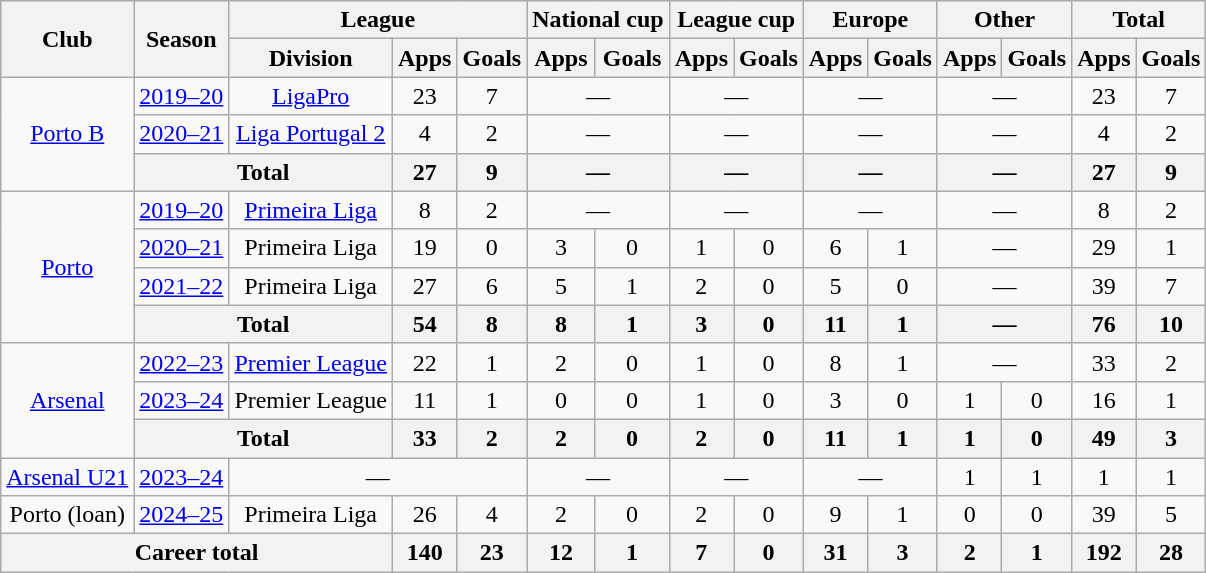<table class="wikitable" style="text-align: center;">
<tr>
<th rowspan="2">Club</th>
<th rowspan="2">Season</th>
<th colspan="3">League</th>
<th colspan="2">National cup</th>
<th colspan="2">League cup</th>
<th colspan="2">Europe</th>
<th colspan="2">Other</th>
<th colspan="2">Total</th>
</tr>
<tr>
<th>Division</th>
<th>Apps</th>
<th>Goals</th>
<th>Apps</th>
<th>Goals</th>
<th>Apps</th>
<th>Goals</th>
<th>Apps</th>
<th>Goals</th>
<th>Apps</th>
<th>Goals</th>
<th>Apps</th>
<th>Goals</th>
</tr>
<tr>
<td rowspan="3"><a href='#'>Porto B</a></td>
<td><a href='#'>2019–20</a></td>
<td><a href='#'>LigaPro</a></td>
<td>23</td>
<td>7</td>
<td colspan="2">—</td>
<td colspan="2">—</td>
<td colspan="2">—</td>
<td colspan="2">—</td>
<td>23</td>
<td>7</td>
</tr>
<tr>
<td><a href='#'>2020–21</a></td>
<td><a href='#'>Liga Portugal 2</a></td>
<td>4</td>
<td>2</td>
<td colspan="2">—</td>
<td colspan="2">—</td>
<td colspan="2">—</td>
<td colspan="2">—</td>
<td>4</td>
<td>2</td>
</tr>
<tr>
<th colspan="2">Total</th>
<th>27</th>
<th>9</th>
<th colspan="2">—</th>
<th colspan="2">—</th>
<th colspan="2">—</th>
<th colspan="2">—</th>
<th>27</th>
<th>9</th>
</tr>
<tr>
<td rowspan="4"><a href='#'>Porto</a></td>
<td><a href='#'>2019–20</a></td>
<td><a href='#'>Primeira Liga</a></td>
<td>8</td>
<td>2</td>
<td colspan="2">—</td>
<td colspan="2">—</td>
<td colspan="2">—</td>
<td colspan="2">—</td>
<td>8</td>
<td>2</td>
</tr>
<tr>
<td><a href='#'>2020–21</a></td>
<td>Primeira Liga</td>
<td>19</td>
<td>0</td>
<td>3</td>
<td>0</td>
<td>1</td>
<td>0</td>
<td>6</td>
<td>1</td>
<td colspan="2">—</td>
<td>29</td>
<td>1</td>
</tr>
<tr>
<td><a href='#'>2021–22</a></td>
<td>Primeira Liga</td>
<td>27</td>
<td>6</td>
<td>5</td>
<td>1</td>
<td>2</td>
<td>0</td>
<td>5</td>
<td>0</td>
<td colspan="2">—</td>
<td>39</td>
<td>7</td>
</tr>
<tr>
<th colspan="2">Total</th>
<th>54</th>
<th>8</th>
<th>8</th>
<th>1</th>
<th>3</th>
<th>0</th>
<th>11</th>
<th>1</th>
<th colspan="2">—</th>
<th>76</th>
<th>10</th>
</tr>
<tr>
<td rowspan="3"><a href='#'>Arsenal</a></td>
<td><a href='#'>2022–23</a></td>
<td><a href='#'>Premier League</a></td>
<td>22</td>
<td>1</td>
<td>2</td>
<td>0</td>
<td>1</td>
<td>0</td>
<td>8</td>
<td>1</td>
<td colspan="2">—</td>
<td>33</td>
<td>2</td>
</tr>
<tr>
<td><a href='#'>2023–24</a></td>
<td>Premier League</td>
<td>11</td>
<td>1</td>
<td>0</td>
<td>0</td>
<td>1</td>
<td>0</td>
<td>3</td>
<td>0</td>
<td>1</td>
<td>0</td>
<td>16</td>
<td>1</td>
</tr>
<tr>
<th colspan="2">Total</th>
<th>33</th>
<th>2</th>
<th>2</th>
<th>0</th>
<th>2</th>
<th>0</th>
<th>11</th>
<th>1</th>
<th>1</th>
<th>0</th>
<th>49</th>
<th>3</th>
</tr>
<tr>
<td><a href='#'>Arsenal U21</a></td>
<td><a href='#'>2023–24</a></td>
<td colspan="3">—</td>
<td colspan="2">—</td>
<td colspan="2">—</td>
<td colspan="2">—</td>
<td>1</td>
<td>1</td>
<td>1</td>
<td>1</td>
</tr>
<tr>
<td>Porto (loan)</td>
<td><a href='#'>2024–25</a></td>
<td>Primeira Liga</td>
<td>26</td>
<td>4</td>
<td>2</td>
<td>0</td>
<td>2</td>
<td>0</td>
<td>9</td>
<td>1</td>
<td>0</td>
<td>0</td>
<td>39</td>
<td>5</td>
</tr>
<tr>
<th colspan="3">Career total</th>
<th>140</th>
<th>23</th>
<th>12</th>
<th>1</th>
<th>7</th>
<th>0</th>
<th>31</th>
<th>3</th>
<th>2</th>
<th>1</th>
<th>192</th>
<th>28</th>
</tr>
</table>
